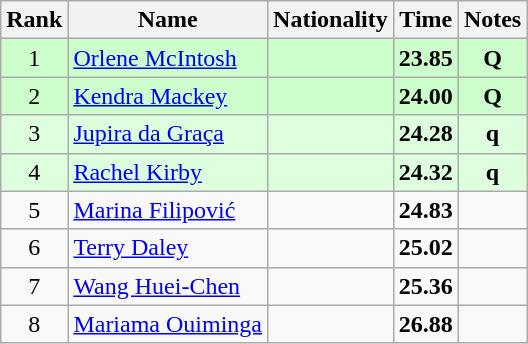<table class="wikitable sortable" style="text-align:center">
<tr>
<th>Rank</th>
<th>Name</th>
<th>Nationality</th>
<th>Time</th>
<th>Notes</th>
</tr>
<tr bgcolor=ccffcc>
<td>1</td>
<td align=left><a href='#'>Orlene McIntosh</a></td>
<td align=left></td>
<td><strong>23.85</strong></td>
<td><strong>Q</strong></td>
</tr>
<tr bgcolor=ccffcc>
<td>2</td>
<td align=left><a href='#'>Kendra Mackey</a></td>
<td align=left></td>
<td><strong>24.00</strong></td>
<td><strong>Q</strong></td>
</tr>
<tr bgcolor=ddffdd>
<td>3</td>
<td align=left><a href='#'>Jupira da Graça</a></td>
<td align=left></td>
<td><strong>24.28</strong></td>
<td><strong>q</strong></td>
</tr>
<tr bgcolor=ddffdd>
<td>4</td>
<td align=left><a href='#'>Rachel Kirby</a></td>
<td align=left></td>
<td><strong>24.32</strong></td>
<td><strong>q</strong></td>
</tr>
<tr>
<td>5</td>
<td align=left><a href='#'>Marina Filipović</a></td>
<td align=left></td>
<td><strong>24.83</strong></td>
<td></td>
</tr>
<tr>
<td>6</td>
<td align=left><a href='#'>Terry Daley</a></td>
<td align=left></td>
<td><strong>25.02</strong></td>
<td></td>
</tr>
<tr>
<td>7</td>
<td align=left><a href='#'>Wang Huei-Chen</a></td>
<td align=left></td>
<td><strong>25.36</strong></td>
<td></td>
</tr>
<tr>
<td>8</td>
<td align=left><a href='#'>Mariama Ouiminga</a></td>
<td align=left></td>
<td><strong>26.88</strong></td>
<td></td>
</tr>
</table>
